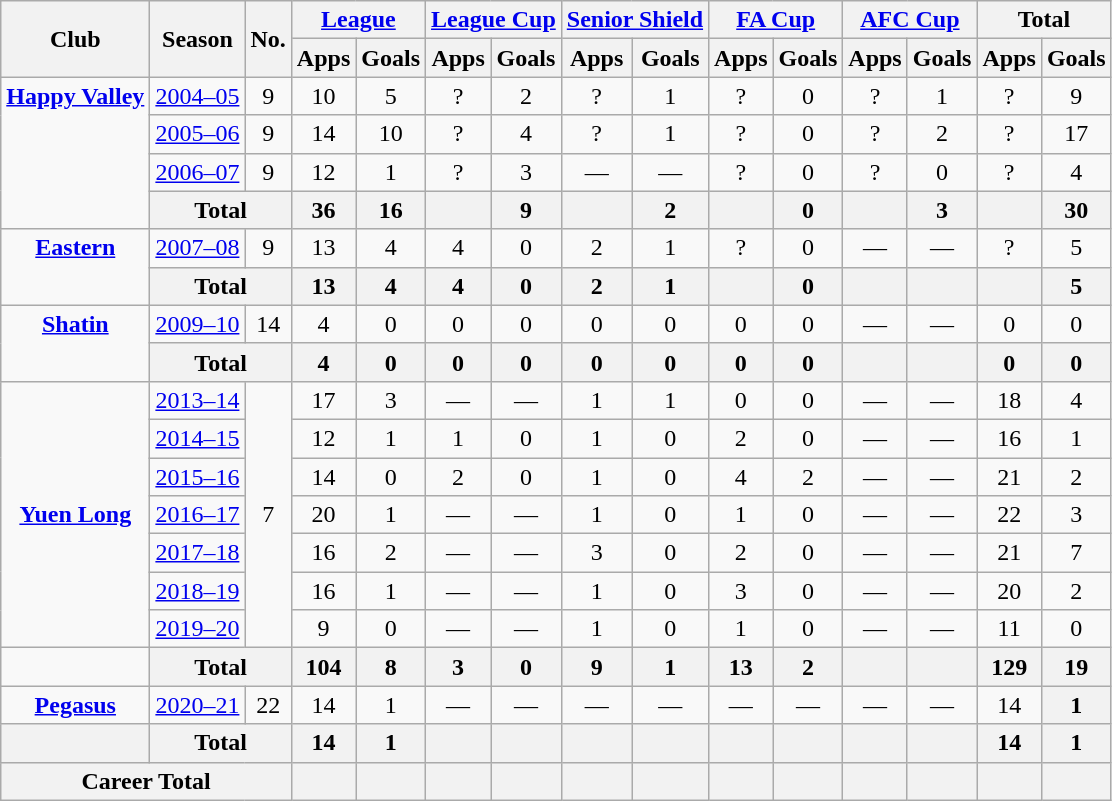<table class="wikitable" style="text-align: center;">
<tr>
<th rowspan="2">Club</th>
<th rowspan="2">Season</th>
<th rowspan="2">No.</th>
<th colspan="2"><a href='#'>League</a></th>
<th colspan="2"><a href='#'>League Cup</a></th>
<th colspan="2"><a href='#'>Senior Shield</a></th>
<th colspan="2"><a href='#'>FA Cup</a></th>
<th colspan="2"><a href='#'>AFC Cup</a></th>
<th colspan="2">Total</th>
</tr>
<tr>
<th>Apps</th>
<th>Goals</th>
<th>Apps</th>
<th>Goals</th>
<th>Apps</th>
<th>Goals</th>
<th>Apps</th>
<th>Goals</th>
<th>Apps</th>
<th>Goals</th>
<th>Apps</th>
<th>Goals</th>
</tr>
<tr>
<td rowspan="4" valign="top"><strong><a href='#'>Happy Valley</a></strong></td>
<td><a href='#'>2004–05</a></td>
<td>9</td>
<td>10</td>
<td>5</td>
<td>?</td>
<td>2</td>
<td>?</td>
<td>1</td>
<td>?</td>
<td>0</td>
<td>?</td>
<td>1</td>
<td>?</td>
<td>9</td>
</tr>
<tr>
<td><a href='#'>2005–06</a></td>
<td>9</td>
<td>14</td>
<td>10</td>
<td>?</td>
<td>4</td>
<td>?</td>
<td>1</td>
<td>?</td>
<td>0</td>
<td>?</td>
<td>2</td>
<td>?</td>
<td>17</td>
</tr>
<tr>
<td><a href='#'>2006–07</a></td>
<td>9</td>
<td>12</td>
<td>1</td>
<td>?</td>
<td>3</td>
<td>—</td>
<td>—</td>
<td>?</td>
<td>0</td>
<td>?</td>
<td>0</td>
<td>?</td>
<td>4</td>
</tr>
<tr>
<th colspan="2">Total</th>
<th>36</th>
<th>16</th>
<th></th>
<th>9</th>
<th></th>
<th>2</th>
<th></th>
<th>0</th>
<th></th>
<th>3</th>
<th></th>
<th>30</th>
</tr>
<tr>
<td rowspan="2" valign="top"><strong><a href='#'>Eastern</a></strong></td>
<td><a href='#'>2007–08</a></td>
<td>9</td>
<td>13</td>
<td>4</td>
<td>4</td>
<td>0</td>
<td>2</td>
<td>1</td>
<td>?</td>
<td>0</td>
<td>—</td>
<td>—</td>
<td>?</td>
<td>5</td>
</tr>
<tr>
<th colspan="2">Total</th>
<th>13</th>
<th>4</th>
<th>4</th>
<th>0</th>
<th>2</th>
<th>1</th>
<th></th>
<th>0</th>
<th></th>
<th></th>
<th></th>
<th>5</th>
</tr>
<tr>
<td rowspan="2" valign="top"><strong><a href='#'>Shatin</a></strong></td>
<td><a href='#'>2009–10</a></td>
<td>14</td>
<td>4</td>
<td>0</td>
<td>0</td>
<td>0</td>
<td>0</td>
<td>0</td>
<td>0</td>
<td>0</td>
<td>—</td>
<td>—</td>
<td>0</td>
<td>0</td>
</tr>
<tr>
<th colspan="2">Total</th>
<th>4</th>
<th>0</th>
<th>0</th>
<th>0</th>
<th>0</th>
<th>0</th>
<th>0</th>
<th>0</th>
<th></th>
<th></th>
<th>0</th>
<th>0</th>
</tr>
<tr>
<td rowspan="7"><a href='#'><strong>Yuen Long</strong></a></td>
<td><a href='#'>2013–14</a></td>
<td rowspan="7">7</td>
<td>17</td>
<td>3</td>
<td>—</td>
<td>—</td>
<td>1</td>
<td>1</td>
<td>0</td>
<td>0</td>
<td>—</td>
<td>—</td>
<td>18</td>
<td>4</td>
</tr>
<tr>
<td><a href='#'>2014–15</a></td>
<td>12</td>
<td>1</td>
<td>1</td>
<td>0</td>
<td>1</td>
<td>0</td>
<td>2</td>
<td>0</td>
<td>—</td>
<td>—</td>
<td>16</td>
<td>1</td>
</tr>
<tr>
<td><a href='#'>2015–16</a></td>
<td>14</td>
<td>0</td>
<td>2</td>
<td>0</td>
<td>1</td>
<td>0</td>
<td>4</td>
<td>2</td>
<td>—</td>
<td>—</td>
<td>21</td>
<td>2</td>
</tr>
<tr>
<td><a href='#'>2016–17</a></td>
<td>20</td>
<td>1</td>
<td>—</td>
<td>—</td>
<td>1</td>
<td>0</td>
<td>1</td>
<td>0</td>
<td>—</td>
<td>—</td>
<td>22</td>
<td>3</td>
</tr>
<tr>
<td><a href='#'>2017–18</a></td>
<td>16</td>
<td>2</td>
<td>—</td>
<td>—</td>
<td>3</td>
<td>0</td>
<td>2</td>
<td>0</td>
<td>—</td>
<td>—</td>
<td>21</td>
<td>7</td>
</tr>
<tr>
<td><a href='#'>2018–19</a></td>
<td>16</td>
<td>1</td>
<td>—</td>
<td>—</td>
<td>1</td>
<td>0</td>
<td>3</td>
<td>0</td>
<td>—</td>
<td>—</td>
<td>20</td>
<td>2</td>
</tr>
<tr>
<td><a href='#'>2019–20</a></td>
<td>9</td>
<td>0</td>
<td>—</td>
<td>—</td>
<td>1</td>
<td>0</td>
<td>1</td>
<td>0</td>
<td>—</td>
<td>—</td>
<td>11</td>
<td>0</td>
</tr>
<tr>
<td></td>
<th colspan="2">Total</th>
<th>104</th>
<th>8</th>
<th>3</th>
<th>0</th>
<th>9</th>
<th>1</th>
<th>13</th>
<th>2</th>
<th></th>
<th></th>
<th>129</th>
<th>19</th>
</tr>
<tr>
<td><a href='#'><strong>Pegasus</strong></a></td>
<td><a href='#'>2020–21</a></td>
<td>22</td>
<td>14</td>
<td>1</td>
<td>—</td>
<td>—</td>
<td>—</td>
<td>—</td>
<td>—</td>
<td>—</td>
<td>—</td>
<td>—</td>
<td>14</td>
<th>1</th>
</tr>
<tr>
<th></th>
<th colspan="2">Total</th>
<th>14</th>
<th>1</th>
<th></th>
<th></th>
<th></th>
<th></th>
<th></th>
<th></th>
<th></th>
<th></th>
<th>14</th>
<th>1</th>
</tr>
<tr>
<th colspan="3">Career Total</th>
<th></th>
<th></th>
<th></th>
<th></th>
<th></th>
<th></th>
<th></th>
<th></th>
<th></th>
<th></th>
<th></th>
<th></th>
</tr>
</table>
